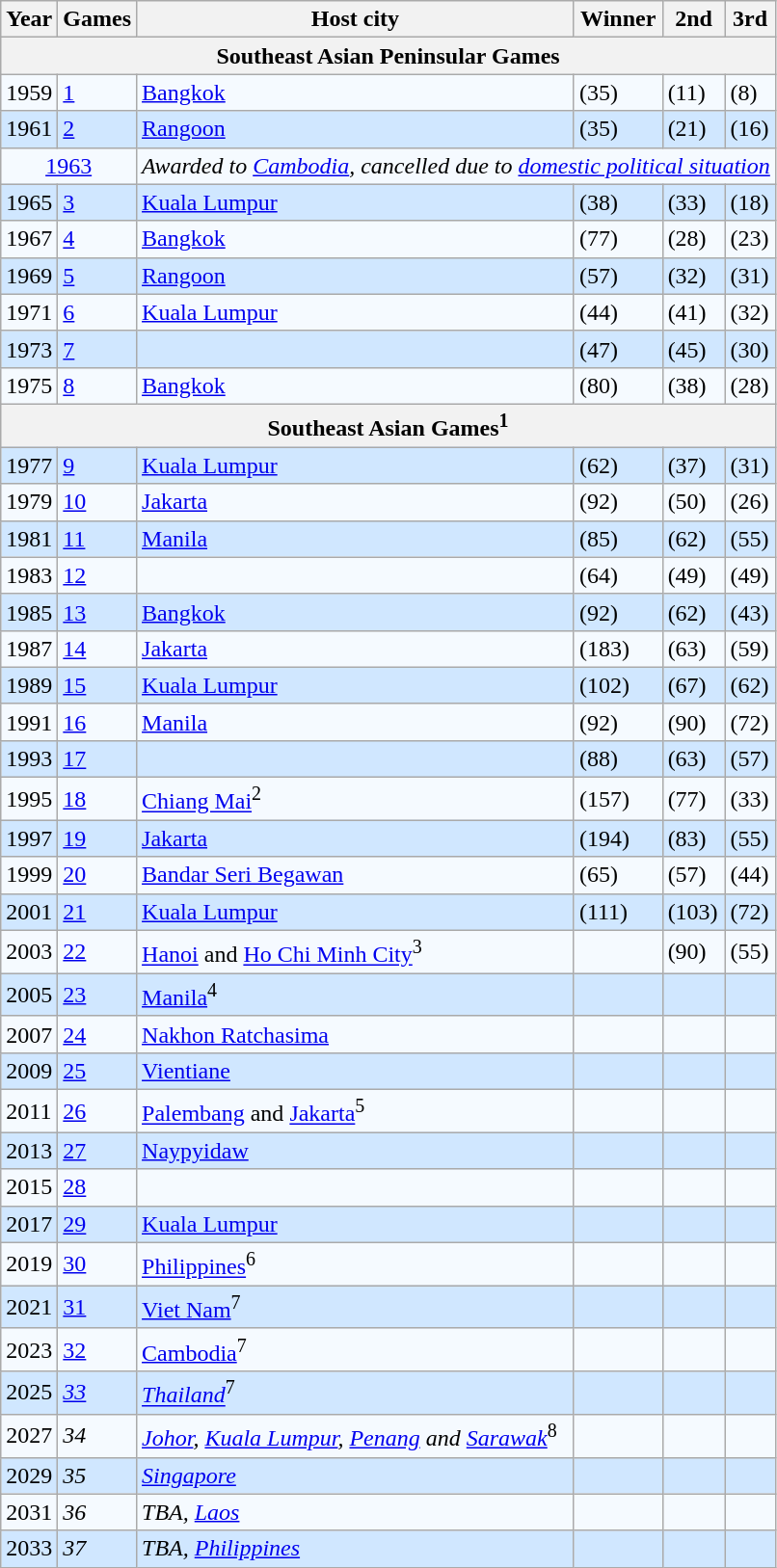<table class="wikitable">
<tr>
<th>Year</th>
<th>Games</th>
<th>Host city</th>
<th>Winner</th>
<th>2nd</th>
<th>3rd</th>
</tr>
<tr>
<th colspan="6" align="center">Southeast Asian Peninsular Games</th>
</tr>
<tr style="background:#F5FAFF;">
<td>1959</td>
<td><a href='#'>1</a></td>
<td> <a href='#'>Bangkok</a></td>
<td> (35)</td>
<td> (11)</td>
<td> (8)</td>
</tr>
<tr style="background:#D0E7FF;">
<td>1961</td>
<td><a href='#'>2</a></td>
<td> <a href='#'>Rangoon</a></td>
<td> (35)</td>
<td> (21)</td>
<td> (16)</td>
</tr>
<tr style="background:#F5FAFF;">
<td colspan="2" align="center"><a href='#'>1963</a></td>
<td colspan="4" align="center"><em>Awarded to <a href='#'>Cambodia</a>, cancelled due to <a href='#'>domestic political situation</a></em></td>
</tr>
<tr style="background:#D0E7FF;">
<td>1965</td>
<td><a href='#'>3</a></td>
<td> <a href='#'>Kuala Lumpur</a></td>
<td> (38)</td>
<td> (33)</td>
<td> (18)</td>
</tr>
<tr style="background:#F5FAFF;">
<td>1967</td>
<td><a href='#'>4</a></td>
<td> <a href='#'>Bangkok</a></td>
<td> (77)</td>
<td> (28)</td>
<td> (23)</td>
</tr>
<tr style="background:#D0E7FF;">
<td>1969</td>
<td><a href='#'>5</a></td>
<td> <a href='#'>Rangoon</a></td>
<td> (57)</td>
<td> (32)</td>
<td> (31)</td>
</tr>
<tr style="background:#F5FAFF;">
<td>1971</td>
<td><a href='#'>6</a></td>
<td> <a href='#'>Kuala Lumpur</a></td>
<td> (44)</td>
<td> (41)</td>
<td> (32)</td>
</tr>
<tr style="background:#D0E7FF;">
<td>1973</td>
<td><a href='#'>7</a></td>
<td></td>
<td> (47)</td>
<td> (45)</td>
<td> (30)</td>
</tr>
<tr style="background:#F5FAFF;">
<td>1975</td>
<td><a href='#'>8</a></td>
<td> <a href='#'>Bangkok</a></td>
<td> (80)</td>
<td> (38)</td>
<td> (28)</td>
</tr>
<tr>
<th colspan="6" align="center">Southeast Asian Games<sup>1</sup></th>
</tr>
<tr style="background:#D0E7FF;">
<td>1977</td>
<td><a href='#'>9</a></td>
<td> <a href='#'>Kuala Lumpur</a></td>
<td> (62)</td>
<td> (37)</td>
<td> (31)</td>
</tr>
<tr style="background:#F5FAFF;">
<td>1979</td>
<td><a href='#'>10</a></td>
<td> <a href='#'>Jakarta</a></td>
<td> (92)</td>
<td> (50)</td>
<td> (26)</td>
</tr>
<tr style="background:#D0E7FF;">
<td>1981</td>
<td><a href='#'>11</a></td>
<td> <a href='#'>Manila</a></td>
<td> (85)</td>
<td> (62)</td>
<td> (55)</td>
</tr>
<tr style="background:#F5FAFF;">
<td>1983</td>
<td><a href='#'>12</a></td>
<td></td>
<td> (64)</td>
<td> (49)</td>
<td> (49)</td>
</tr>
<tr style="background:#D0E7FF;">
<td>1985</td>
<td><a href='#'>13</a></td>
<td> <a href='#'>Bangkok</a></td>
<td> (92)</td>
<td> (62)</td>
<td> (43)</td>
</tr>
<tr style="background:#F5FAFF;">
<td>1987</td>
<td><a href='#'>14</a></td>
<td> <a href='#'>Jakarta</a></td>
<td> (183)</td>
<td> (63)</td>
<td> (59)</td>
</tr>
<tr style="background:#D0E7FF;">
<td>1989</td>
<td><a href='#'>15</a></td>
<td> <a href='#'>Kuala Lumpur</a></td>
<td> (102)</td>
<td> (67)</td>
<td> (62)</td>
</tr>
<tr style="background:#F5FAFF;">
<td>1991</td>
<td><a href='#'>16</a></td>
<td> <a href='#'>Manila</a></td>
<td> (92)</td>
<td> (90)</td>
<td> (72)</td>
</tr>
<tr style="background:#D0E7FF;">
<td>1993</td>
<td><a href='#'>17</a></td>
<td></td>
<td> (88)</td>
<td> (63)</td>
<td> (57)</td>
</tr>
<tr style="background:#F5FAFF;">
<td>1995</td>
<td><a href='#'>18</a></td>
<td> <a href='#'>Chiang Mai</a><sup>2</sup></td>
<td> (157)</td>
<td> (77)</td>
<td> (33)</td>
</tr>
<tr style="background:#D0E7FF;">
<td>1997</td>
<td><a href='#'>19</a></td>
<td> <a href='#'>Jakarta</a></td>
<td> (194)</td>
<td> (83)</td>
<td> (55)</td>
</tr>
<tr style="background:#F5FAFF;">
<td>1999</td>
<td><a href='#'>20</a></td>
<td> <a href='#'>Bandar Seri Begawan</a></td>
<td> (65)</td>
<td> (57)</td>
<td> (44)</td>
</tr>
<tr style="background:#D0E7FF;">
<td>2001</td>
<td><a href='#'>21</a></td>
<td> <a href='#'>Kuala Lumpur</a></td>
<td> (111)</td>
<td> (103)</td>
<td> (72)</td>
</tr>
<tr style="background:#F5FAFF;">
<td>2003</td>
<td><a href='#'>22</a></td>
<td> <a href='#'>Hanoi</a> and <a href='#'>Ho Chi Minh City</a><sup>3</sup></td>
<td></td>
<td> (90)</td>
<td> (55)</td>
</tr>
<tr style="background:#D0E7FF;">
<td>2005</td>
<td><a href='#'>23</a></td>
<td> <a href='#'>Manila</a><sup>4</sup></td>
<td></td>
<td></td>
<td></td>
</tr>
<tr style="background:#F5FAFF;">
<td>2007</td>
<td><a href='#'>24</a></td>
<td> <a href='#'>Nakhon Ratchasima</a></td>
<td></td>
<td></td>
<td></td>
</tr>
<tr style="background:#D0E7FF;">
<td>2009</td>
<td><a href='#'>25</a></td>
<td> <a href='#'>Vientiane</a></td>
<td></td>
<td></td>
<td></td>
</tr>
<tr style="background:#F5FAFF;">
<td>2011</td>
<td><a href='#'>26</a></td>
<td> <a href='#'>Palembang</a> and <a href='#'>Jakarta</a><sup>5</sup></td>
<td></td>
<td></td>
<td></td>
</tr>
<tr style="background:#D0E7FF;">
<td>2013</td>
<td><a href='#'>27</a></td>
<td> <a href='#'>Naypyidaw</a></td>
<td></td>
<td></td>
<td></td>
</tr>
<tr style="background:#F5FAFF;">
<td>2015</td>
<td><a href='#'>28</a></td>
<td></td>
<td></td>
<td></td>
<td></td>
</tr>
<tr style="background:#D0E7FF;">
<td>2017</td>
<td><a href='#'>29</a></td>
<td> <a href='#'>Kuala Lumpur</a></td>
<td></td>
<td></td>
<td></td>
</tr>
<tr style="background:#F5FAFF;">
<td>2019</td>
<td><a href='#'>30</a></td>
<td> <a href='#'>Philippines</a><sup>6</sup></td>
<td></td>
<td></td>
<td></td>
</tr>
<tr style="background:#D0E7FF;">
<td>2021</td>
<td><a href='#'>31</a></td>
<td> <a href='#'>Viet Nam</a><sup>7</sup></td>
<td></td>
<td></td>
<td></td>
</tr>
<tr style="background:#F5FAFF;">
<td>2023</td>
<td><a href='#'>32</a></td>
<td> <a href='#'>Cambodia</a><sup>7</sup></td>
<td></td>
<td></td>
<td></td>
</tr>
<tr style="background:#D0E7FF;">
<td>2025</td>
<td><a href='#'><em>33</em></a></td>
<td> <em><a href='#'>Thailand</a></em><sup>7</sup></td>
<td></td>
<td></td>
<td></td>
</tr>
<tr style="background:#F5FAFF;">
<td>2027</td>
<td><em>34</em></td>
<td> <em><a href='#'>Johor</a>,</em> <em><a href='#'>Kuala Lumpur</a>, <a href='#'>Penang</a> and <a href='#'>Sarawak</a></em><sup>8</sup></td>
<td></td>
<td></td>
<td></td>
</tr>
<tr style="background:#D0E7FF;">
<td>2029</td>
<td><em>35</em></td>
<td> <em><a href='#'>Singapore</a></em></td>
<td></td>
<td></td>
<td></td>
</tr>
<tr style="background:#F5FAFF;">
<td>2031</td>
<td><em>36</em></td>
<td> <em>TBA, <a href='#'>Laos</a></em></td>
<td></td>
<td></td>
<td></td>
</tr>
<tr style="background:#D0E7FF;">
<td>2033</td>
<td><em>37</em></td>
<td> <em>TBA, <a href='#'>Philippines</a></em></td>
<td></td>
<td></td>
<td></td>
</tr>
</table>
